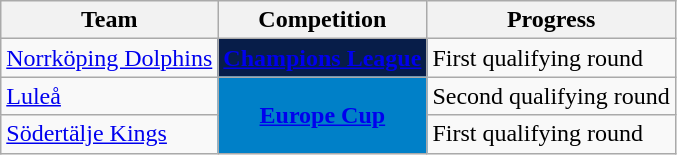<table class="wikitable sortable">
<tr>
<th>Team</th>
<th>Competition</th>
<th>Progress</th>
</tr>
<tr>
<td><a href='#'>Norrköping Dolphins</a></td>
<td rowspan="1" style="background-color:#071D49;color:#D0D3D4;text-align:center"><strong><a href='#'><span>Champions League</span></a></strong></td>
<td>First qualifying round</td>
</tr>
<tr>
<td><a href='#'>Luleå</a></td>
<td rowspan="2" style="background-color:#0080C8;color:#D0D3D4;text-align:center"><strong><a href='#'><span>Europe Cup</span></a></strong></td>
<td>Second qualifying round</td>
</tr>
<tr>
<td><a href='#'>Södertälje Kings</a></td>
<td>First qualifying round</td>
</tr>
</table>
